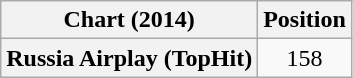<table class="wikitable plainrowheaders" style="text-align:center;">
<tr>
<th scope="col">Chart (2014)</th>
<th scope="col">Position</th>
</tr>
<tr>
<th scope="row">Russia Airplay (TopHit)</th>
<td>158</td>
</tr>
</table>
